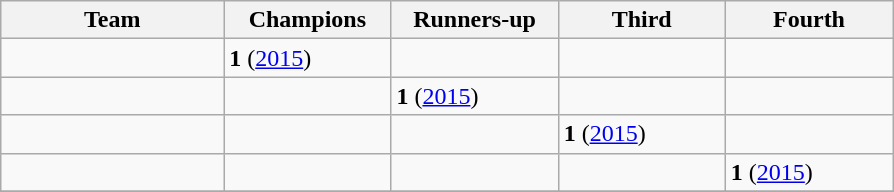<table class="wikitable">
<tr>
<th width=20%>Team</th>
<th width=15%>Champions</th>
<th width=15%>Runners-up</th>
<th width=15%>Third</th>
<th width=15%>Fourth</th>
</tr>
<tr>
<td><strong></strong></td>
<td><strong>1</strong> (<a href='#'>2015</a>)</td>
<td></td>
<td></td>
<td></td>
</tr>
<tr>
<td></td>
<td></td>
<td><strong>1</strong> (<a href='#'>2015</a>)</td>
<td></td>
<td></td>
</tr>
<tr>
<td></td>
<td></td>
<td></td>
<td><strong>1</strong> (<a href='#'>2015</a>)</td>
<td></td>
</tr>
<tr>
<td></td>
<td></td>
<td></td>
<td></td>
<td><strong>1</strong> (<a href='#'>2015</a>)</td>
</tr>
<tr>
</tr>
</table>
